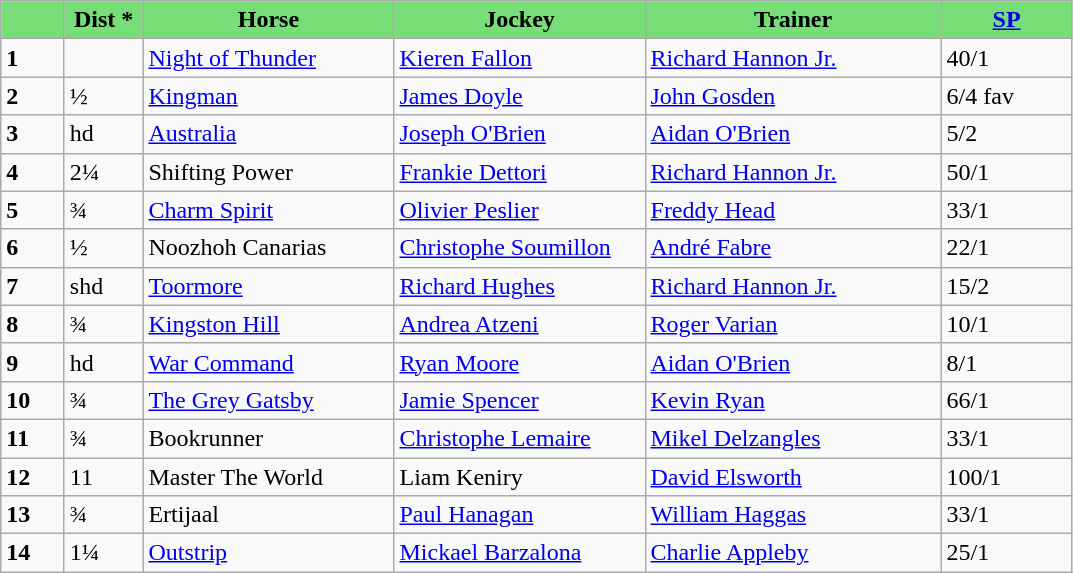<table class="wikitable">
<tr style="background:#7d7; text-align:center;">
<td style="width:35px;"></td>
<td style="width:45px;"><strong>Dist *</strong></td>
<td style="width:160px;"><strong>Horse</strong></td>
<td style="width:160px;"><strong>Jockey</strong></td>
<td style="width:190px;"><strong>Trainer</strong></td>
<td style="width:80px;"><strong><a href='#'>SP</a></strong></td>
</tr>
<tr>
<td><strong>1</strong></td>
<td></td>
<td><a href='#'>Night of Thunder</a></td>
<td><a href='#'>Kieren Fallon</a></td>
<td><a href='#'>Richard Hannon Jr.</a></td>
<td>40/1</td>
</tr>
<tr>
<td><strong>2</strong></td>
<td>½</td>
<td><a href='#'>Kingman</a></td>
<td><a href='#'>James Doyle</a></td>
<td><a href='#'>John Gosden</a></td>
<td>6/4 fav</td>
</tr>
<tr>
<td><strong>3</strong></td>
<td>hd</td>
<td><a href='#'>Australia</a></td>
<td><a href='#'>Joseph O'Brien</a></td>
<td><a href='#'>Aidan O'Brien</a></td>
<td>5/2</td>
</tr>
<tr>
<td><strong>4</strong></td>
<td>2¼</td>
<td>Shifting Power</td>
<td><a href='#'>Frankie Dettori</a></td>
<td><a href='#'>Richard Hannon Jr.</a></td>
<td>50/1</td>
</tr>
<tr>
<td><strong>5</strong></td>
<td>¾</td>
<td><a href='#'>Charm Spirit</a></td>
<td><a href='#'>Olivier Peslier</a></td>
<td><a href='#'>Freddy Head</a></td>
<td>33/1</td>
</tr>
<tr>
<td><strong>6</strong></td>
<td>½</td>
<td>Noozhoh Canarias</td>
<td><a href='#'>Christophe Soumillon</a></td>
<td><a href='#'>André Fabre</a></td>
<td>22/1</td>
</tr>
<tr>
<td><strong>7</strong></td>
<td>shd</td>
<td><a href='#'>Toormore</a></td>
<td><a href='#'>Richard Hughes</a></td>
<td><a href='#'>Richard Hannon Jr.</a></td>
<td>15/2</td>
</tr>
<tr>
<td><strong>8</strong></td>
<td>¾</td>
<td><a href='#'>Kingston Hill</a></td>
<td><a href='#'>Andrea Atzeni</a></td>
<td><a href='#'>Roger Varian</a></td>
<td>10/1</td>
</tr>
<tr>
<td><strong>9</strong></td>
<td>hd</td>
<td><a href='#'>War Command</a></td>
<td><a href='#'>Ryan Moore</a></td>
<td><a href='#'>Aidan O'Brien</a></td>
<td>8/1</td>
</tr>
<tr>
<td><strong>10</strong></td>
<td>¾</td>
<td><a href='#'>The Grey Gatsby</a></td>
<td><a href='#'>Jamie Spencer</a></td>
<td><a href='#'>Kevin Ryan</a></td>
<td>66/1</td>
</tr>
<tr>
<td><strong>11</strong></td>
<td>¾</td>
<td>Bookrunner</td>
<td><a href='#'>Christophe Lemaire</a></td>
<td><a href='#'>Mikel Delzangles</a></td>
<td>33/1</td>
</tr>
<tr>
<td><strong>12</strong></td>
<td>11</td>
<td>Master The World</td>
<td>Liam Keniry</td>
<td><a href='#'>David Elsworth</a></td>
<td>100/1</td>
</tr>
<tr>
<td><strong>13</strong></td>
<td>¾</td>
<td>Ertijaal</td>
<td><a href='#'>Paul Hanagan</a></td>
<td><a href='#'>William Haggas</a></td>
<td>33/1</td>
</tr>
<tr>
<td><strong>14</strong></td>
<td>1¼</td>
<td><a href='#'>Outstrip</a></td>
<td><a href='#'>Mickael Barzalona</a></td>
<td><a href='#'>Charlie Appleby</a></td>
<td>25/1</td>
</tr>
</table>
